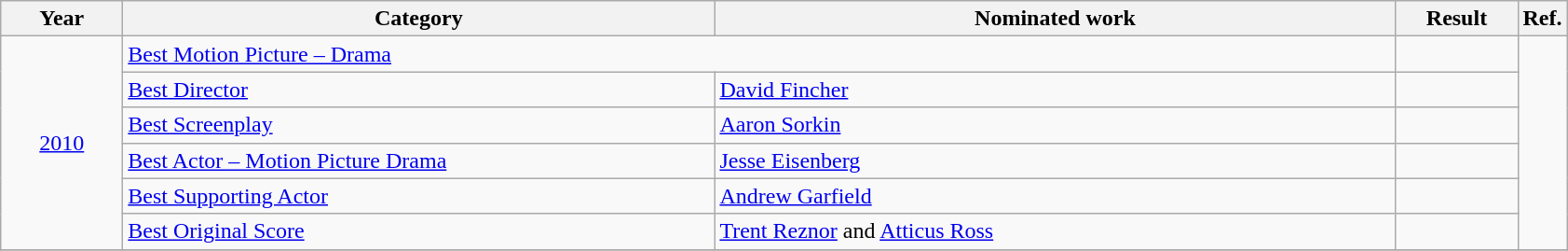<table class=wikitable>
<tr>
<th scope="col" style="width:5em;">Year</th>
<th scope="col" style="width:26em;">Category</th>
<th scope="col" style="width:30em;">Nominated work</th>
<th scope="col" style="width:5em;">Result</th>
<th>Ref.</th>
</tr>
<tr>
<td rowspan="6", style="text-align:center;"><a href='#'>2010</a></td>
<td colspan=2><a href='#'>Best Motion Picture – Drama</a></td>
<td></td>
<td rowspan=6></td>
</tr>
<tr>
<td><a href='#'>Best Director</a></td>
<td><a href='#'>David Fincher</a></td>
<td></td>
</tr>
<tr>
<td><a href='#'>Best Screenplay</a></td>
<td><a href='#'>Aaron Sorkin</a></td>
<td></td>
</tr>
<tr>
<td><a href='#'>Best Actor – Motion Picture Drama</a></td>
<td><a href='#'>Jesse Eisenberg</a></td>
<td></td>
</tr>
<tr>
<td><a href='#'>Best Supporting Actor</a></td>
<td><a href='#'>Andrew Garfield</a></td>
<td></td>
</tr>
<tr>
<td><a href='#'>Best Original Score</a></td>
<td><a href='#'>Trent Reznor</a> and <a href='#'>Atticus Ross</a></td>
<td></td>
</tr>
<tr>
</tr>
</table>
